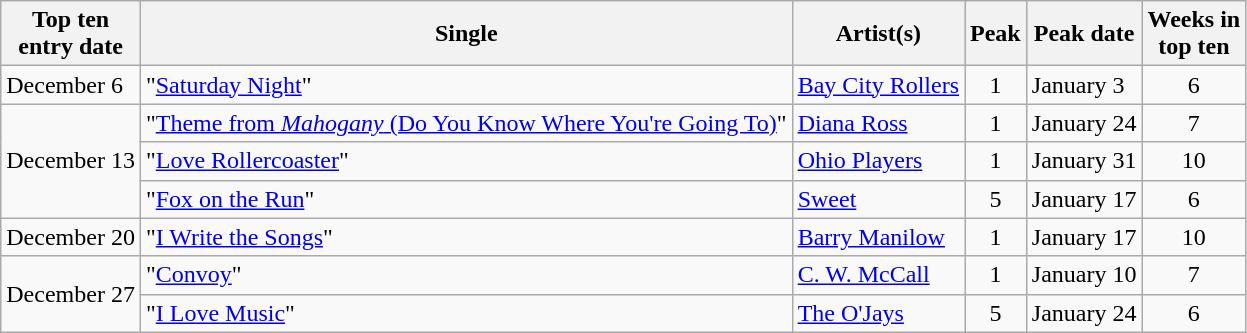<table class=wikitable>
<tr>
<th>Top ten<br>entry date</th>
<th>Single</th>
<th>Artist(s)</th>
<th data-sort-type="number">Peak</th>
<th>Peak date</th>
<th data-sort-type="number">Weeks in<br>top ten</th>
</tr>
<tr>
<td>December 6</td>
<td>"<a href='#'>Saturday Night</a>"</td>
<td><a href='#'>Bay City Rollers</a></td>
<td align=center>1</td>
<td>January 3</td>
<td align=center>6</td>
</tr>
<tr>
<td rowspan="3">December 13</td>
<td>"<a href='#'>Theme from <em>Mahogany</em> (Do You Know Where You're Going To)</a>"</td>
<td><a href='#'>Diana Ross</a></td>
<td align=center>1</td>
<td>January 24</td>
<td align=center>7</td>
</tr>
<tr>
<td>"<a href='#'>Love Rollercoaster</a>"</td>
<td><a href='#'>Ohio Players</a></td>
<td align=center>1</td>
<td>January 31</td>
<td align=center>10</td>
</tr>
<tr>
<td>"<a href='#'>Fox on the Run</a>"</td>
<td><a href='#'>Sweet</a></td>
<td align=center>5</td>
<td>January 17</td>
<td align=center>6</td>
</tr>
<tr>
<td>December 20</td>
<td>"<a href='#'>I Write the Songs</a>"</td>
<td><a href='#'>Barry Manilow</a></td>
<td align=center>1</td>
<td>January 17</td>
<td align=center>10</td>
</tr>
<tr>
<td rowspan="2">December 27</td>
<td>"<a href='#'>Convoy</a>"</td>
<td><a href='#'>C. W. McCall</a></td>
<td align=center>1</td>
<td>January 10</td>
<td align=center>7</td>
</tr>
<tr>
<td>"<a href='#'>I Love Music</a>"</td>
<td><a href='#'>The O'Jays</a></td>
<td align=center>5</td>
<td>January 24</td>
<td align=center>6</td>
</tr>
</table>
